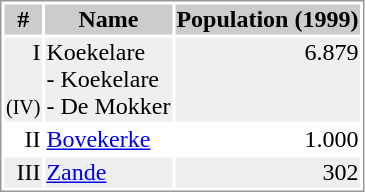<table border="0" style="border: 1px solid #999; background-color:#FFFFFF">
<tr align="center" bgcolor="#CCCCCC">
<th>#</th>
<th>Name</th>
<th>Population (1999)</th>
</tr>
<tr align="right" bgcolor="#efefef">
<td>I <br>   <br> <small>(IV)</small></td>
<td align="left">Koekelare <br>- Koekelare <br>- De Mokker</td>
<td>6.879<br>  <br>  </td>
</tr>
<tr align="right">
<td>II</td>
<td align="left"><a href='#'>Bovekerke</a></td>
<td>1.000</td>
</tr>
<tr align="right" bgcolor="#efefef">
<td>III</td>
<td align="left"><a href='#'>Zande</a></td>
<td>302</td>
</tr>
</table>
